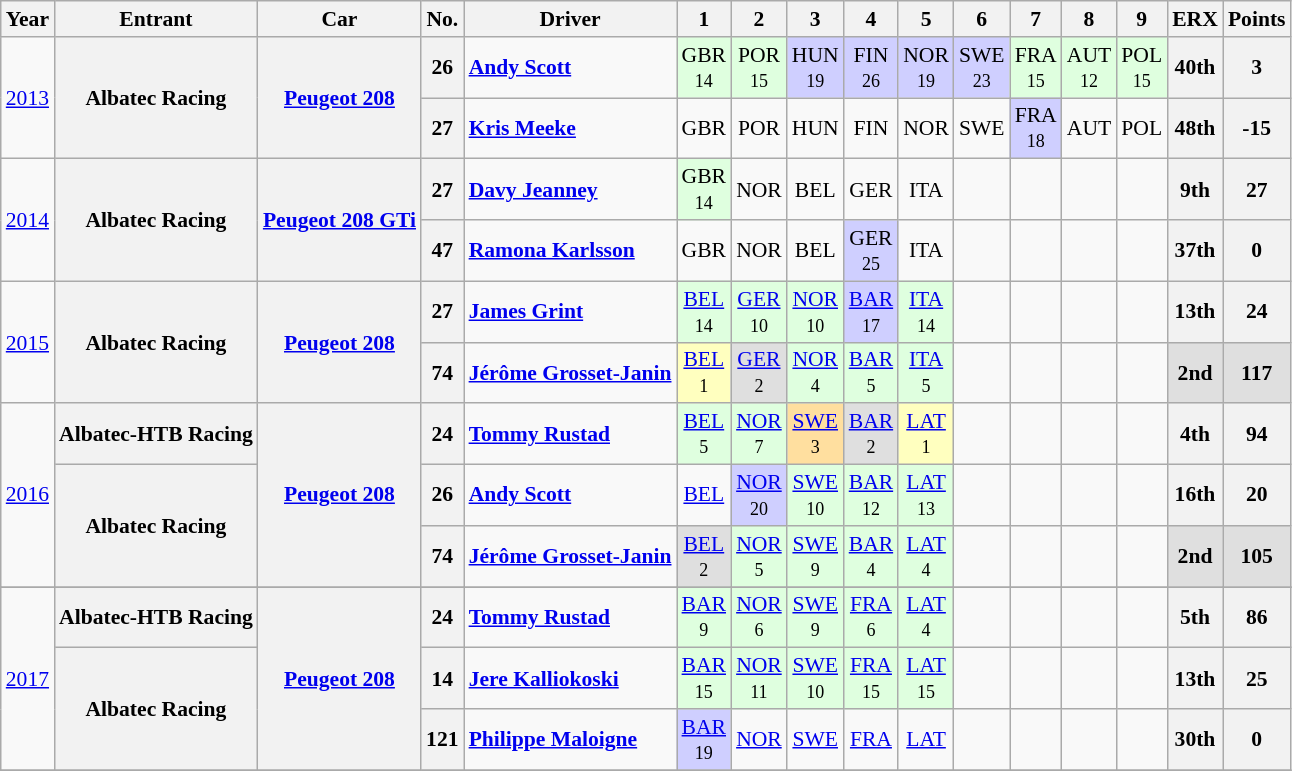<table class="wikitable" border="1" style="text-align:center; font-size:90%;">
<tr valign="top">
<th>Year</th>
<th>Entrant</th>
<th>Car</th>
<th>No.</th>
<th>Driver</th>
<th>1</th>
<th>2</th>
<th>3</th>
<th>4</th>
<th>5</th>
<th>6</th>
<th>7</th>
<th>8</th>
<th>9</th>
<th>ERX</th>
<th>Points</th>
</tr>
<tr>
<td rowspan="2"><a href='#'>2013</a></td>
<th rowspan="2">Albatec Racing</th>
<th rowspan="2"><a href='#'>Peugeot 208</a></th>
<th>26</th>
<td align="left"> <strong><a href='#'>Andy Scott</a></strong></td>
<td style="background:#DFFFDF;">GBR<br><small>14</small></td>
<td style="background:#DFFFDF;">POR<br><small>15</small></td>
<td style="background:#CFCFFF;">HUN<br><small>19</small></td>
<td style="background:#CFCFFF;">FIN<br><small>26</small></td>
<td style="background:#CFCFFF;">NOR<br><small>19</small></td>
<td style="background:#CFCFFF;">SWE<br><small>23</small></td>
<td style="background:#DFFFDF;">FRA<br><small>15</small></td>
<td style="background:#DFFFDF;">AUT<br><small>12</small></td>
<td style="background:#DFFFDF;">POL<br><small>15</small></td>
<th>40th</th>
<th>3</th>
</tr>
<tr>
<th>27</th>
<td align="left"> <strong><a href='#'>Kris Meeke</a></strong></td>
<td>GBR</td>
<td>POR</td>
<td>HUN</td>
<td>FIN</td>
<td>NOR</td>
<td>SWE</td>
<td style="background:#CFCFFF;">FRA<br><small>18</small></td>
<td>AUT</td>
<td>POL</td>
<th>48th</th>
<th>-15</th>
</tr>
<tr>
<td rowspan=2><a href='#'>2014</a></td>
<th rowspan=2>Albatec Racing</th>
<th rowspan=2><a href='#'>Peugeot 208 GTi</a></th>
<th>27</th>
<td align="left"> <strong><a href='#'>Davy Jeanney</a></strong></td>
<td style="background:#DFFFDF;">GBR<br><small>14</small></td>
<td>NOR<br></td>
<td>BEL<br></td>
<td>GER<br></td>
<td>ITA<br></td>
<td></td>
<td></td>
<td></td>
<td></td>
<th>9th</th>
<th>27</th>
</tr>
<tr>
<th>47</th>
<td align="left"> <strong><a href='#'>Ramona Karlsson</a></strong></td>
<td>GBR<br></td>
<td>NOR<br></td>
<td>BEL<br></td>
<td style="background:#CFCFFF;">GER<br><small>25</small></td>
<td>ITA<br></td>
<td></td>
<td></td>
<td></td>
<td></td>
<th>37th</th>
<th>0</th>
</tr>
<tr>
<td rowspan="2"><a href='#'>2015</a></td>
<th rowspan="2">Albatec Racing</th>
<th rowspan="2"><a href='#'>Peugeot 208</a></th>
<th>27</th>
<td align="left"> <strong><a href='#'>James Grint</a></strong></td>
<td style="background:#DFFFDF;"><a href='#'>BEL</a><br><small>14</small></td>
<td style="background:#DFFFDF;"><a href='#'>GER</a><br><small>10</small></td>
<td style="background:#DFFFDF;"><a href='#'>NOR</a><br><small>10</small></td>
<td style="background:#CFCFFF;"><a href='#'>BAR</a><br><small>17</small></td>
<td style="background:#DFFFDF;"><a href='#'>ITA</a><br><small>14</small></td>
<td></td>
<td></td>
<td></td>
<td></td>
<th>13th</th>
<th>24</th>
</tr>
<tr>
<th>74</th>
<td align="left"> <strong><a href='#'>Jérôme Grosset-Janin</a></strong></td>
<td style="background:#FFFFBF;"><a href='#'>BEL</a><br><small>1</small></td>
<td style="background:#DFDFDF;"><a href='#'>GER</a><br><small>2</small></td>
<td style="background:#DFFFDF;"><a href='#'>NOR</a><br><small>4</small></td>
<td style="background:#DFFFDF;"><a href='#'>BAR</a><br><small>5</small></td>
<td style="background:#DFFFDF;"><a href='#'>ITA</a><br><small>5</small></td>
<td></td>
<td></td>
<td></td>
<td></td>
<th style="background:#DFDFDF;">2nd</th>
<th style="background:#DFDFDF;">117</th>
</tr>
<tr>
<td rowspan="3"><a href='#'>2016</a></td>
<th rowspan="1">Albatec-HTB Racing</th>
<th rowspan="3"><a href='#'>Peugeot 208</a></th>
<th>24</th>
<td align="left"> <strong><a href='#'>Tommy Rustad</a></strong></td>
<td style="background:#DFFFDF;"><a href='#'>BEL</a><br><small>5</small></td>
<td style="background:#DFFFDF;"><a href='#'>NOR</a><br><small>7</small></td>
<td style="background:#FFDF9F;"><a href='#'>SWE</a><br><small>3</small></td>
<td style="background:#DFDFDF;"><a href='#'>BAR</a><br><small>2</small></td>
<td style="background:#FFFFBF;"><a href='#'>LAT</a><br><small>1</small></td>
<td></td>
<td></td>
<td></td>
<td></td>
<th>4th</th>
<th>94</th>
</tr>
<tr>
<th rowspan="2">Albatec Racing</th>
<th>26</th>
<td align="left"> <strong><a href='#'>Andy Scott</a></strong></td>
<td><a href='#'>BEL</a><br></td>
<td style="background:#CFCFFF;"><a href='#'>NOR</a><br><small>20</small></td>
<td style="background:#DFFFDF;"><a href='#'>SWE</a><br><small>10</small></td>
<td style="background:#DFFFDF;"><a href='#'>BAR</a><br><small>12</small></td>
<td style="background:#DFFFDF;"><a href='#'>LAT</a><br><small>13</small></td>
<td></td>
<td></td>
<td></td>
<td></td>
<th>16th</th>
<th>20</th>
</tr>
<tr>
<th>74</th>
<td align="left"> <strong><a href='#'>Jérôme Grosset-Janin</a></strong></td>
<td style="background:#DFDFDF;"><a href='#'>BEL</a><br><small>2</small></td>
<td style="background:#DFFFDF;"><a href='#'>NOR</a><br><small>5</small></td>
<td style="background:#DFFFDF;"><a href='#'>SWE</a><br><small>9</small></td>
<td style="background:#DFFFDF;"><a href='#'>BAR</a><br><small>4</small></td>
<td style="background:#DFFFDF;"><a href='#'>LAT</a><br><small>4</small></td>
<td></td>
<td></td>
<td></td>
<td></td>
<th style="background:#DFDFDF;">2nd</th>
<th style="background:#DFDFDF;">105</th>
</tr>
<tr>
</tr>
<tr>
<td rowspan="3"><a href='#'>2017</a></td>
<th rowspan="1">Albatec-HTB Racing</th>
<th rowspan="3"><a href='#'>Peugeot 208</a></th>
<th>24</th>
<td align="left"> <strong><a href='#'>Tommy Rustad</a></strong></td>
<td style="background:#DFFFDF;"><a href='#'>BAR</a><br><small>9</small></td>
<td style="background:#DFFFDF;"><a href='#'>NOR</a><br><small>6</small></td>
<td style="background:#DFFFDF;"><a href='#'>SWE</a><br><small>9</small></td>
<td style="background:#DFFFDF;"><a href='#'>FRA</a><br><small>6</small></td>
<td style="background:#DFFFDF;"><a href='#'>LAT</a><br><small>4</small></td>
<td></td>
<td></td>
<td></td>
<td></td>
<th>5th</th>
<th>86</th>
</tr>
<tr>
<th rowspan=2>Albatec Racing</th>
<th>14</th>
<td align="left"> <strong><a href='#'>Jere Kalliokoski</a></strong></td>
<td style="background:#DFFFDF;"><a href='#'>BAR</a><br><small>15</small></td>
<td style="background:#DFFFDF;"><a href='#'>NOR</a><br><small>11</small></td>
<td style="background:#DFFFDF;"><a href='#'>SWE</a><br><small>10</small></td>
<td style="background:#DFFFDF;"><a href='#'>FRA</a><br><small>15</small></td>
<td style="background:#DFFFDF;"><a href='#'>LAT</a><br><small>15</small></td>
<td></td>
<td></td>
<td></td>
<td></td>
<th>13th</th>
<th>25</th>
</tr>
<tr>
<th>121</th>
<td align="left"> <strong><a href='#'>Philippe Maloigne</a></strong></td>
<td style="background:#CFCFFF;"><a href='#'>BAR</a><br><small>19</small></td>
<td><a href='#'>NOR</a><br></td>
<td><a href='#'>SWE</a><br></td>
<td><a href='#'>FRA</a><br></td>
<td><a href='#'>LAT</a><br></td>
<td></td>
<td></td>
<td></td>
<td></td>
<th>30th</th>
<th>0</th>
</tr>
<tr>
</tr>
</table>
